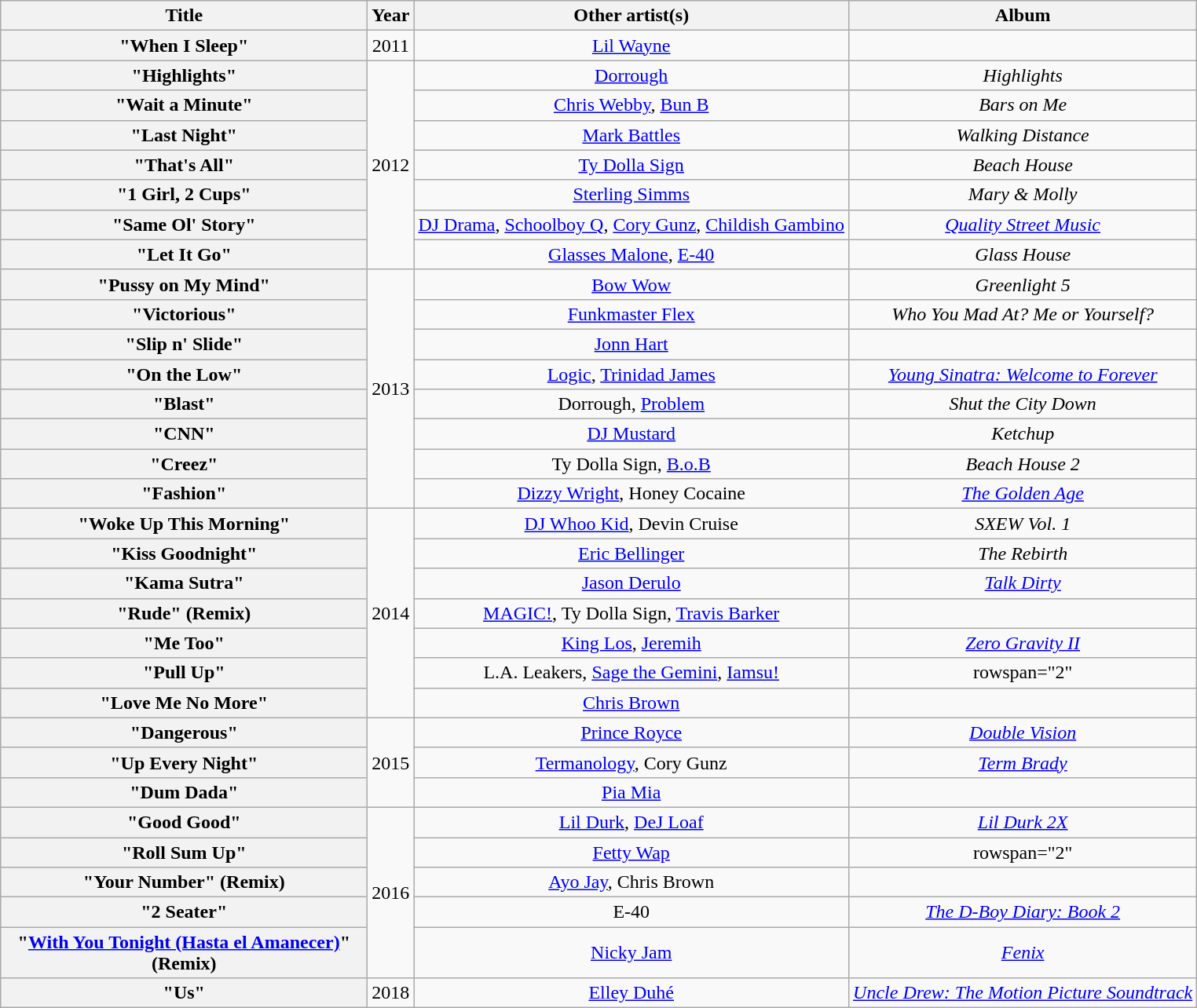<table class="wikitable plainrowheaders" style="text-align:center;" border="1">
<tr>
<th scope="col" style="width:19em;">Title</th>
<th scope="col">Year</th>
<th scope="col">Other artist(s)</th>
<th scope="col">Album</th>
</tr>
<tr>
<th scope="row">"When I Sleep"</th>
<td>2011</td>
<td><a href='#'>Lil Wayne</a></td>
<td></td>
</tr>
<tr>
<th scope="row">"Highlights"</th>
<td rowspan="7">2012</td>
<td><a href='#'>Dorrough</a></td>
<td><em>Highlights</em></td>
</tr>
<tr>
<th scope="row">"Wait a Minute"</th>
<td><a href='#'>Chris Webby</a>, <a href='#'>Bun B</a></td>
<td><em>Bars on Me</em></td>
</tr>
<tr>
<th scope="row">"Last Night"</th>
<td><a href='#'>Mark Battles</a></td>
<td><em>Walking Distance</em></td>
</tr>
<tr>
<th scope="row">"That's All"</th>
<td><a href='#'>Ty Dolla Sign</a></td>
<td><em>Beach House</em></td>
</tr>
<tr>
<th scope="row">"1 Girl, 2 Cups"</th>
<td><a href='#'>Sterling Simms</a></td>
<td><em>Mary & Molly</em></td>
</tr>
<tr>
<th scope="row">"Same Ol' Story"</th>
<td><a href='#'>DJ Drama</a>, <a href='#'>Schoolboy Q</a>, <a href='#'>Cory Gunz</a>, <a href='#'>Childish Gambino</a></td>
<td><em><a href='#'>Quality Street Music</a></em></td>
</tr>
<tr>
<th scope="row">"Let It Go"</th>
<td><a href='#'>Glasses Malone</a>, <a href='#'>E-40</a></td>
<td><em>Glass House</em></td>
</tr>
<tr>
<th scope="row">"Pussy on My Mind"</th>
<td rowspan="8">2013</td>
<td><a href='#'>Bow Wow</a></td>
<td><em>Greenlight 5</em></td>
</tr>
<tr>
<th scope="row">"Victorious"</th>
<td><a href='#'>Funkmaster Flex</a></td>
<td><em>Who You Mad At? Me or Yourself?</em></td>
</tr>
<tr>
<th scope="row">"Slip n' Slide"</th>
<td><a href='#'>Jonn Hart</a></td>
<td></td>
</tr>
<tr>
<th scope="row">"On the Low"</th>
<td><a href='#'>Logic</a>, <a href='#'>Trinidad James</a></td>
<td><em><a href='#'>Young Sinatra: Welcome to Forever</a></em></td>
</tr>
<tr>
<th scope="row">"Blast"</th>
<td>Dorrough, <a href='#'>Problem</a></td>
<td><em>Shut the City Down</em></td>
</tr>
<tr>
<th scope="row">"CNN"</th>
<td><a href='#'>DJ Mustard</a></td>
<td><em>Ketchup</em></td>
</tr>
<tr>
<th scope="row">"Creez"</th>
<td>Ty Dolla Sign, <a href='#'>B.o.B</a></td>
<td><em>Beach House 2</em></td>
</tr>
<tr>
<th scope="row">"Fashion"</th>
<td><a href='#'>Dizzy Wright</a>, Honey Cocaine</td>
<td><em><a href='#'>The Golden Age</a></em></td>
</tr>
<tr>
<th scope="row">"Woke Up This Morning"</th>
<td rowspan="7">2014</td>
<td><a href='#'>DJ Whoo Kid</a>, Devin Cruise</td>
<td><em>SXEW Vol. 1</em></td>
</tr>
<tr>
<th scope="row">"Kiss Goodnight"</th>
<td><a href='#'>Eric Bellinger</a></td>
<td><em>The Rebirth</em></td>
</tr>
<tr>
<th scope="row">"Kama Sutra"</th>
<td><a href='#'>Jason Derulo</a></td>
<td><em><a href='#'>Talk Dirty</a></em></td>
</tr>
<tr>
<th scope="row">"Rude" (Remix)</th>
<td><a href='#'>MAGIC!</a>, Ty Dolla Sign, <a href='#'>Travis Barker</a></td>
<td></td>
</tr>
<tr>
<th scope="row">"Me Too"</th>
<td><a href='#'>King Los</a>, <a href='#'>Jeremih</a></td>
<td><em><a href='#'>Zero Gravity II</a></em></td>
</tr>
<tr>
<th scope="row">"Pull Up"</th>
<td>L.A. Leakers, <a href='#'>Sage the Gemini</a>, <a href='#'>Iamsu!</a></td>
<td>rowspan="2" </td>
</tr>
<tr>
<th scope="row">"Love Me No More"</th>
<td><a href='#'>Chris Brown</a></td>
</tr>
<tr>
<th scope="row">"Dangerous"</th>
<td rowspan="3">2015</td>
<td><a href='#'>Prince Royce</a></td>
<td><em><a href='#'>Double Vision</a></em></td>
</tr>
<tr>
<th scope= "row">"Up Every Night"</th>
<td><a href='#'>Termanology</a>, Cory Gunz</td>
<td><em><a href='#'>Term Brady</a></em></td>
</tr>
<tr>
<th scope="row">"Dum Dada"</th>
<td><a href='#'>Pia Mia</a></td>
<td></td>
</tr>
<tr>
<th scope="row">"Good Good"</th>
<td rowspan="5">2016</td>
<td><a href='#'>Lil Durk</a>, <a href='#'>DeJ Loaf</a></td>
<td><em><a href='#'>Lil Durk 2X</a></em></td>
</tr>
<tr>
<th scope="row">"Roll Sum Up"</th>
<td><a href='#'>Fetty Wap</a></td>
<td>rowspan="2" </td>
</tr>
<tr>
<th scope="row">"Your Number" (Remix)</th>
<td><a href='#'>Ayo Jay</a>, Chris Brown</td>
</tr>
<tr>
<th scope="row">"2 Seater"</th>
<td>E-40</td>
<td><em><a href='#'>The D-Boy Diary: Book 2</a></em></td>
</tr>
<tr>
<th scope="row">"<a href='#'>With You Tonight (Hasta el Amanecer)</a>" (Remix)</th>
<td><a href='#'>Nicky Jam</a></td>
<td><em><a href='#'>Fenix</a></em></td>
</tr>
<tr>
<th scope="row">"Us"</th>
<td rowspan="1">2018</td>
<td><a href='#'>Elley Duhé</a></td>
<td><em><a href='#'>Uncle Drew: The Motion Picture Soundtrack</a></em></td>
</tr>
</table>
